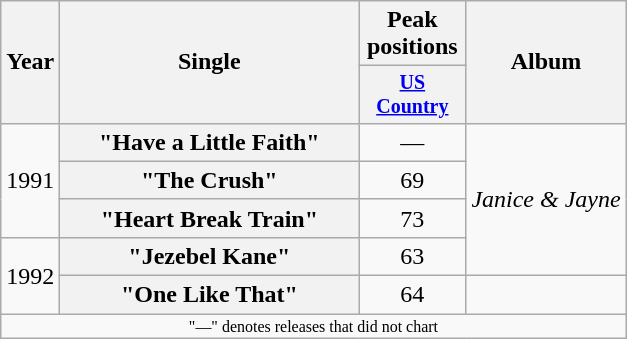<table class="wikitable plainrowheaders" style="text-align:center;">
<tr>
<th rowspan="2">Year</th>
<th rowspan="2" style="width:12em;">Single</th>
<th>Peak positions</th>
<th rowspan="2">Album</th>
</tr>
<tr style="font-size:smaller;">
<th width="65"><a href='#'>US Country</a><br></th>
</tr>
<tr>
<td rowspan="3">1991</td>
<th scope="row">"Have a Little Faith"</th>
<td>—</td>
<td align="left" rowspan="4"><em>Janice & Jayne</em></td>
</tr>
<tr>
<th scope="row">"The Crush"</th>
<td>69</td>
</tr>
<tr>
<th scope="row">"Heart Break Train"</th>
<td>73</td>
</tr>
<tr>
<td rowspan="2">1992</td>
<th scope="row">"Jezebel Kane"</th>
<td>63</td>
</tr>
<tr>
<th scope="row">"One Like That"</th>
<td>64</td>
<td></td>
</tr>
<tr>
<td colspan="5" style="font-size:8pt">"—" denotes releases that did not chart</td>
</tr>
</table>
